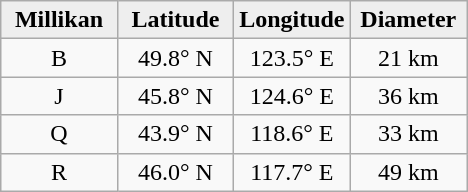<table class="wikitable">
<tr>
<th width="25%" style="background:#eeeeee;">Millikan</th>
<th width="25%" style="background:#eeeeee;">Latitude</th>
<th width="25%" style="background:#eeeeee;">Longitude</th>
<th width="25%" style="background:#eeeeee;">Diameter</th>
</tr>
<tr>
<td align="center">B</td>
<td align="center">49.8° N</td>
<td align="center">123.5° E</td>
<td align="center">21 km</td>
</tr>
<tr>
<td align="center">J</td>
<td align="center">45.8° N</td>
<td align="center">124.6° E</td>
<td align="center">36 km</td>
</tr>
<tr>
<td align="center">Q</td>
<td align="center">43.9° N</td>
<td align="center">118.6° E</td>
<td align="center">33 km</td>
</tr>
<tr>
<td align="center">R</td>
<td align="center">46.0° N</td>
<td align="center">117.7° E</td>
<td align="center">49 km</td>
</tr>
</table>
